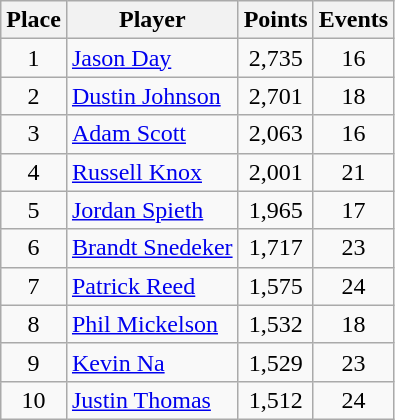<table class="wikitable">
<tr>
<th>Place</th>
<th>Player</th>
<th>Points</th>
<th>Events</th>
</tr>
<tr>
<td align=center>1</td>
<td> <a href='#'>Jason Day</a></td>
<td align=center>2,735</td>
<td align=center>16</td>
</tr>
<tr>
<td align=center>2</td>
<td> <a href='#'>Dustin Johnson</a></td>
<td align=center>2,701</td>
<td align=center>18</td>
</tr>
<tr>
<td align=center>3</td>
<td> <a href='#'>Adam Scott</a></td>
<td align=center>2,063</td>
<td align=center>16</td>
</tr>
<tr>
<td align=center>4</td>
<td> <a href='#'>Russell Knox</a></td>
<td align=center>2,001</td>
<td align=center>21</td>
</tr>
<tr>
<td align=center>5</td>
<td> <a href='#'>Jordan Spieth</a></td>
<td align=center>1,965</td>
<td align=center>17</td>
</tr>
<tr>
<td align=center>6</td>
<td> <a href='#'>Brandt Snedeker</a></td>
<td align=center>1,717</td>
<td align=center>23</td>
</tr>
<tr>
<td align=center>7</td>
<td> <a href='#'>Patrick Reed</a></td>
<td align=center>1,575</td>
<td align=center>24</td>
</tr>
<tr>
<td align=center>8</td>
<td> <a href='#'>Phil Mickelson</a></td>
<td align=center>1,532</td>
<td align=center>18</td>
</tr>
<tr>
<td align=center>9</td>
<td> <a href='#'>Kevin Na</a></td>
<td align=center>1,529</td>
<td align=center>23</td>
</tr>
<tr>
<td align=center>10</td>
<td> <a href='#'>Justin Thomas</a></td>
<td align=center>1,512</td>
<td align=center>24</td>
</tr>
</table>
